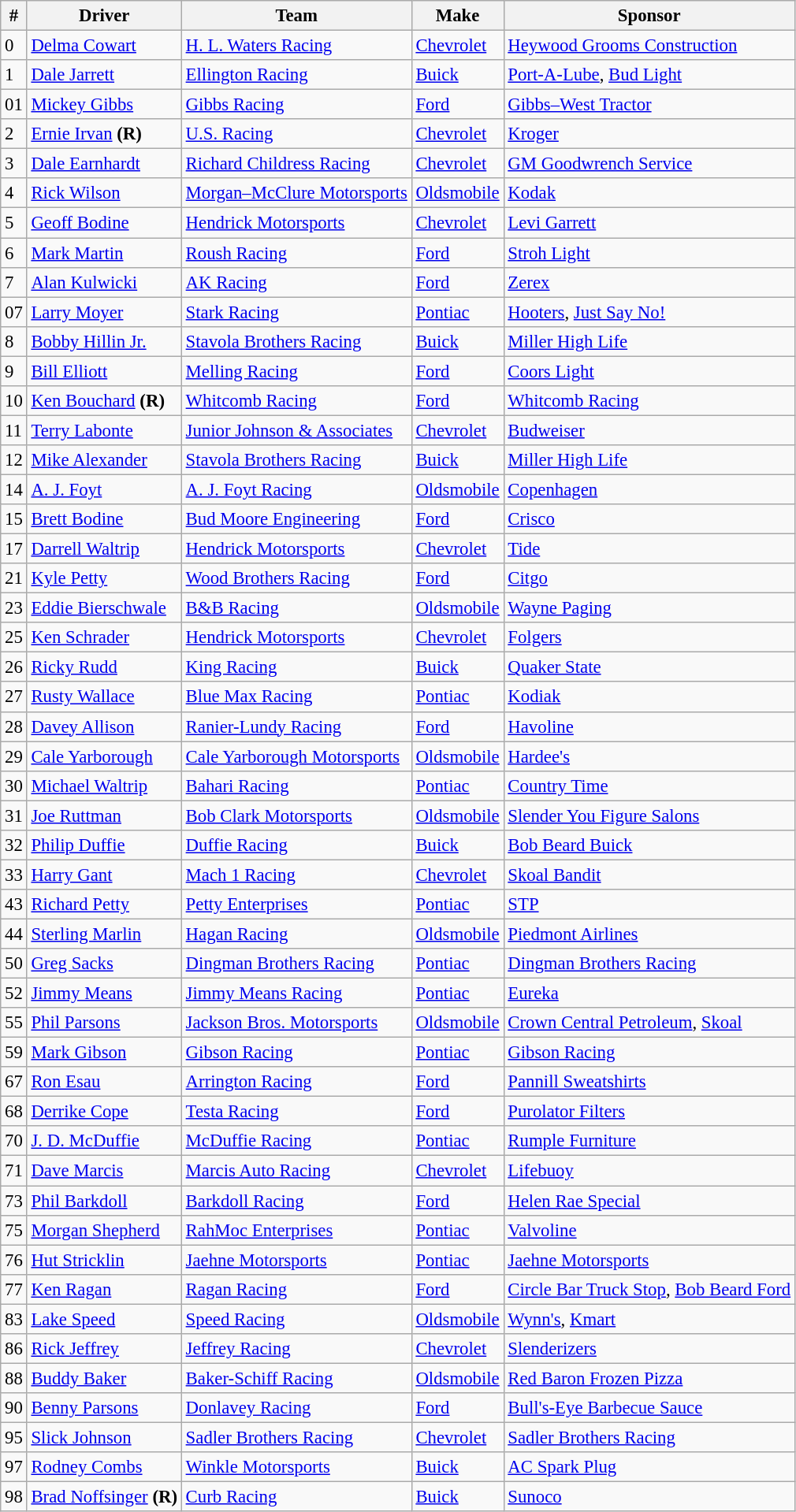<table class="wikitable" style="font-size:95%">
<tr>
<th>#</th>
<th>Driver</th>
<th>Team</th>
<th>Make</th>
<th>Sponsor</th>
</tr>
<tr>
<td>0</td>
<td><a href='#'>Delma Cowart</a></td>
<td><a href='#'>H. L. Waters Racing</a></td>
<td><a href='#'>Chevrolet</a></td>
<td><a href='#'>Heywood Grooms Construction</a></td>
</tr>
<tr>
<td>1</td>
<td><a href='#'>Dale Jarrett</a></td>
<td><a href='#'>Ellington Racing</a></td>
<td><a href='#'>Buick</a></td>
<td><a href='#'>Port-A-Lube</a>, <a href='#'>Bud Light</a></td>
</tr>
<tr>
<td>01</td>
<td><a href='#'>Mickey Gibbs</a></td>
<td><a href='#'>Gibbs Racing</a></td>
<td><a href='#'>Ford</a></td>
<td><a href='#'>Gibbs–West Tractor</a></td>
</tr>
<tr>
<td>2</td>
<td><a href='#'>Ernie Irvan</a> <strong>(R)</strong></td>
<td><a href='#'>U.S. Racing</a></td>
<td><a href='#'>Chevrolet</a></td>
<td><a href='#'>Kroger</a></td>
</tr>
<tr>
<td>3</td>
<td><a href='#'>Dale Earnhardt</a></td>
<td><a href='#'>Richard Childress Racing</a></td>
<td><a href='#'>Chevrolet</a></td>
<td><a href='#'>GM Goodwrench Service</a></td>
</tr>
<tr>
<td>4</td>
<td><a href='#'>Rick Wilson</a></td>
<td><a href='#'>Morgan–McClure Motorsports</a></td>
<td><a href='#'>Oldsmobile</a></td>
<td><a href='#'>Kodak</a></td>
</tr>
<tr>
<td>5</td>
<td><a href='#'>Geoff Bodine</a></td>
<td><a href='#'>Hendrick Motorsports</a></td>
<td><a href='#'>Chevrolet</a></td>
<td><a href='#'>Levi Garrett</a></td>
</tr>
<tr>
<td>6</td>
<td><a href='#'>Mark Martin</a></td>
<td><a href='#'>Roush Racing</a></td>
<td><a href='#'>Ford</a></td>
<td><a href='#'>Stroh Light</a></td>
</tr>
<tr>
<td>7</td>
<td><a href='#'>Alan Kulwicki</a></td>
<td><a href='#'>AK Racing</a></td>
<td><a href='#'>Ford</a></td>
<td><a href='#'>Zerex</a></td>
</tr>
<tr>
<td>07</td>
<td><a href='#'>Larry Moyer</a></td>
<td><a href='#'>Stark Racing</a></td>
<td><a href='#'>Pontiac</a></td>
<td><a href='#'>Hooters</a>, <a href='#'>Just Say No!</a></td>
</tr>
<tr>
<td>8</td>
<td><a href='#'>Bobby Hillin Jr.</a></td>
<td><a href='#'>Stavola Brothers Racing</a></td>
<td><a href='#'>Buick</a></td>
<td><a href='#'>Miller High Life</a></td>
</tr>
<tr>
<td>9</td>
<td><a href='#'>Bill Elliott</a></td>
<td><a href='#'>Melling Racing</a></td>
<td><a href='#'>Ford</a></td>
<td><a href='#'>Coors Light</a></td>
</tr>
<tr>
<td>10</td>
<td><a href='#'>Ken Bouchard</a> <strong>(R)</strong></td>
<td><a href='#'>Whitcomb Racing</a></td>
<td><a href='#'>Ford</a></td>
<td><a href='#'>Whitcomb Racing</a></td>
</tr>
<tr>
<td>11</td>
<td><a href='#'>Terry Labonte</a></td>
<td><a href='#'>Junior Johnson & Associates</a></td>
<td><a href='#'>Chevrolet</a></td>
<td><a href='#'>Budweiser</a></td>
</tr>
<tr>
<td>12</td>
<td><a href='#'>Mike Alexander</a></td>
<td><a href='#'>Stavola Brothers Racing</a></td>
<td><a href='#'>Buick</a></td>
<td><a href='#'>Miller High Life</a></td>
</tr>
<tr>
<td>14</td>
<td><a href='#'>A. J. Foyt</a></td>
<td><a href='#'>A. J. Foyt Racing</a></td>
<td><a href='#'>Oldsmobile</a></td>
<td><a href='#'>Copenhagen</a></td>
</tr>
<tr>
<td>15</td>
<td><a href='#'>Brett Bodine</a></td>
<td><a href='#'>Bud Moore Engineering</a></td>
<td><a href='#'>Ford</a></td>
<td><a href='#'>Crisco</a></td>
</tr>
<tr>
<td>17</td>
<td><a href='#'>Darrell Waltrip</a></td>
<td><a href='#'>Hendrick Motorsports</a></td>
<td><a href='#'>Chevrolet</a></td>
<td><a href='#'>Tide</a></td>
</tr>
<tr>
<td>21</td>
<td><a href='#'>Kyle Petty</a></td>
<td><a href='#'>Wood Brothers Racing</a></td>
<td><a href='#'>Ford</a></td>
<td><a href='#'>Citgo</a></td>
</tr>
<tr>
<td>23</td>
<td><a href='#'>Eddie Bierschwale</a></td>
<td><a href='#'>B&B Racing</a></td>
<td><a href='#'>Oldsmobile</a></td>
<td><a href='#'>Wayne Paging</a></td>
</tr>
<tr>
<td>25</td>
<td><a href='#'>Ken Schrader</a></td>
<td><a href='#'>Hendrick Motorsports</a></td>
<td><a href='#'>Chevrolet</a></td>
<td><a href='#'>Folgers</a></td>
</tr>
<tr>
<td>26</td>
<td><a href='#'>Ricky Rudd</a></td>
<td><a href='#'>King Racing</a></td>
<td><a href='#'>Buick</a></td>
<td><a href='#'>Quaker State</a></td>
</tr>
<tr>
<td>27</td>
<td><a href='#'>Rusty Wallace</a></td>
<td><a href='#'>Blue Max Racing</a></td>
<td><a href='#'>Pontiac</a></td>
<td><a href='#'>Kodiak</a></td>
</tr>
<tr>
<td>28</td>
<td><a href='#'>Davey Allison</a></td>
<td><a href='#'>Ranier-Lundy Racing</a></td>
<td><a href='#'>Ford</a></td>
<td><a href='#'>Havoline</a></td>
</tr>
<tr>
<td>29</td>
<td><a href='#'>Cale Yarborough</a></td>
<td><a href='#'>Cale Yarborough Motorsports</a></td>
<td><a href='#'>Oldsmobile</a></td>
<td><a href='#'>Hardee's</a></td>
</tr>
<tr>
<td>30</td>
<td><a href='#'>Michael Waltrip</a></td>
<td><a href='#'>Bahari Racing</a></td>
<td><a href='#'>Pontiac</a></td>
<td><a href='#'>Country Time</a></td>
</tr>
<tr>
<td>31</td>
<td><a href='#'>Joe Ruttman</a></td>
<td><a href='#'>Bob Clark Motorsports</a></td>
<td><a href='#'>Oldsmobile</a></td>
<td><a href='#'>Slender You Figure Salons</a></td>
</tr>
<tr>
<td>32</td>
<td><a href='#'>Philip Duffie</a></td>
<td><a href='#'>Duffie Racing</a></td>
<td><a href='#'>Buick</a></td>
<td><a href='#'>Bob Beard Buick</a></td>
</tr>
<tr>
<td>33</td>
<td><a href='#'>Harry Gant</a></td>
<td><a href='#'>Mach 1 Racing</a></td>
<td><a href='#'>Chevrolet</a></td>
<td><a href='#'>Skoal Bandit</a></td>
</tr>
<tr>
<td>43</td>
<td><a href='#'>Richard Petty</a></td>
<td><a href='#'>Petty Enterprises</a></td>
<td><a href='#'>Pontiac</a></td>
<td><a href='#'>STP</a></td>
</tr>
<tr>
<td>44</td>
<td><a href='#'>Sterling Marlin</a></td>
<td><a href='#'>Hagan Racing</a></td>
<td><a href='#'>Oldsmobile</a></td>
<td><a href='#'>Piedmont Airlines</a></td>
</tr>
<tr>
<td>50</td>
<td><a href='#'>Greg Sacks</a></td>
<td><a href='#'>Dingman Brothers Racing</a></td>
<td><a href='#'>Pontiac</a></td>
<td><a href='#'>Dingman Brothers Racing</a></td>
</tr>
<tr>
<td>52</td>
<td><a href='#'>Jimmy Means</a></td>
<td><a href='#'>Jimmy Means Racing</a></td>
<td><a href='#'>Pontiac</a></td>
<td><a href='#'>Eureka</a></td>
</tr>
<tr>
<td>55</td>
<td><a href='#'>Phil Parsons</a></td>
<td><a href='#'>Jackson Bros. Motorsports</a></td>
<td><a href='#'>Oldsmobile</a></td>
<td><a href='#'>Crown Central Petroleum</a>, <a href='#'>Skoal</a></td>
</tr>
<tr>
<td>59</td>
<td><a href='#'>Mark Gibson</a></td>
<td><a href='#'>Gibson Racing</a></td>
<td><a href='#'>Pontiac</a></td>
<td><a href='#'>Gibson Racing</a></td>
</tr>
<tr>
<td>67</td>
<td><a href='#'>Ron Esau</a></td>
<td><a href='#'>Arrington Racing</a></td>
<td><a href='#'>Ford</a></td>
<td><a href='#'>Pannill Sweatshirts</a></td>
</tr>
<tr>
<td>68</td>
<td><a href='#'>Derrike Cope</a></td>
<td><a href='#'>Testa Racing</a></td>
<td><a href='#'>Ford</a></td>
<td><a href='#'>Purolator Filters</a></td>
</tr>
<tr>
<td>70</td>
<td><a href='#'>J. D. McDuffie</a></td>
<td><a href='#'>McDuffie Racing</a></td>
<td><a href='#'>Pontiac</a></td>
<td><a href='#'>Rumple Furniture</a></td>
</tr>
<tr>
<td>71</td>
<td><a href='#'>Dave Marcis</a></td>
<td><a href='#'>Marcis Auto Racing</a></td>
<td><a href='#'>Chevrolet</a></td>
<td><a href='#'>Lifebuoy</a></td>
</tr>
<tr>
<td>73</td>
<td><a href='#'>Phil Barkdoll</a></td>
<td><a href='#'>Barkdoll Racing</a></td>
<td><a href='#'>Ford</a></td>
<td><a href='#'>Helen Rae Special</a></td>
</tr>
<tr>
<td>75</td>
<td><a href='#'>Morgan Shepherd</a></td>
<td><a href='#'>RahMoc Enterprises</a></td>
<td><a href='#'>Pontiac</a></td>
<td><a href='#'>Valvoline</a></td>
</tr>
<tr>
<td>76</td>
<td><a href='#'>Hut Stricklin</a></td>
<td><a href='#'>Jaehne Motorsports</a></td>
<td><a href='#'>Pontiac</a></td>
<td><a href='#'>Jaehne Motorsports</a></td>
</tr>
<tr>
<td>77</td>
<td><a href='#'>Ken Ragan</a></td>
<td><a href='#'>Ragan Racing</a></td>
<td><a href='#'>Ford</a></td>
<td><a href='#'>Circle Bar Truck Stop</a>, <a href='#'>Bob Beard Ford</a></td>
</tr>
<tr>
<td>83</td>
<td><a href='#'>Lake Speed</a></td>
<td><a href='#'>Speed Racing</a></td>
<td><a href='#'>Oldsmobile</a></td>
<td><a href='#'>Wynn's</a>, <a href='#'>Kmart</a></td>
</tr>
<tr>
<td>86</td>
<td><a href='#'>Rick Jeffrey</a></td>
<td><a href='#'>Jeffrey Racing</a></td>
<td><a href='#'>Chevrolet</a></td>
<td><a href='#'>Slenderizers</a></td>
</tr>
<tr>
<td>88</td>
<td><a href='#'>Buddy Baker</a></td>
<td><a href='#'>Baker-Schiff Racing</a></td>
<td><a href='#'>Oldsmobile</a></td>
<td><a href='#'>Red Baron Frozen Pizza</a></td>
</tr>
<tr>
<td>90</td>
<td><a href='#'>Benny Parsons</a></td>
<td><a href='#'>Donlavey Racing</a></td>
<td><a href='#'>Ford</a></td>
<td><a href='#'>Bull's-Eye Barbecue Sauce</a></td>
</tr>
<tr>
<td>95</td>
<td><a href='#'>Slick Johnson</a></td>
<td><a href='#'>Sadler Brothers Racing</a></td>
<td><a href='#'>Chevrolet</a></td>
<td><a href='#'>Sadler Brothers Racing</a></td>
</tr>
<tr>
<td>97</td>
<td><a href='#'>Rodney Combs</a></td>
<td><a href='#'>Winkle Motorsports</a></td>
<td><a href='#'>Buick</a></td>
<td><a href='#'>AC Spark Plug</a></td>
</tr>
<tr>
<td>98</td>
<td><a href='#'>Brad Noffsinger</a> <strong>(R)</strong></td>
<td><a href='#'>Curb Racing</a></td>
<td><a href='#'>Buick</a></td>
<td><a href='#'>Sunoco</a></td>
</tr>
</table>
